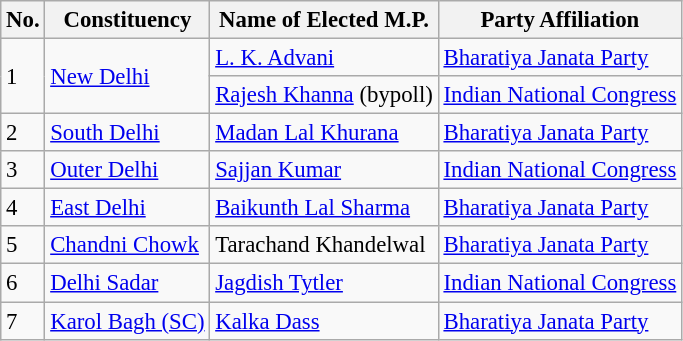<table class="wikitable" style="font-size: 95%;">
<tr>
<th>No.</th>
<th>Constituency</th>
<th>Name of Elected M.P.</th>
<th>Party Affiliation</th>
</tr>
<tr>
<td rowspan="2">1</td>
<td rowspan="2"><a href='#'>New Delhi</a></td>
<td><a href='#'>L. K. Advani</a></td>
<td><a href='#'>Bharatiya Janata Party</a></td>
</tr>
<tr>
<td><a href='#'>Rajesh Khanna</a> (bypoll)</td>
<td><a href='#'>Indian National Congress</a></td>
</tr>
<tr>
<td>2</td>
<td><a href='#'>South Delhi</a></td>
<td><a href='#'>Madan Lal Khurana</a></td>
<td><a href='#'>Bharatiya Janata Party</a></td>
</tr>
<tr>
<td>3</td>
<td><a href='#'>Outer Delhi</a></td>
<td><a href='#'>Sajjan Kumar</a></td>
<td><a href='#'>Indian National Congress</a></td>
</tr>
<tr>
<td>4</td>
<td><a href='#'>East Delhi</a></td>
<td><a href='#'>Baikunth Lal Sharma</a></td>
<td><a href='#'>Bharatiya Janata Party</a></td>
</tr>
<tr>
<td>5</td>
<td><a href='#'>Chandni Chowk</a></td>
<td>Tarachand Khandelwal</td>
<td><a href='#'>Bharatiya Janata Party</a></td>
</tr>
<tr>
<td>6</td>
<td><a href='#'>Delhi Sadar</a></td>
<td><a href='#'>Jagdish Tytler</a></td>
<td><a href='#'>Indian National Congress</a></td>
</tr>
<tr>
<td>7</td>
<td><a href='#'>Karol Bagh (SC)</a></td>
<td><a href='#'>Kalka Dass</a></td>
<td><a href='#'>Bharatiya Janata Party</a></td>
</tr>
</table>
